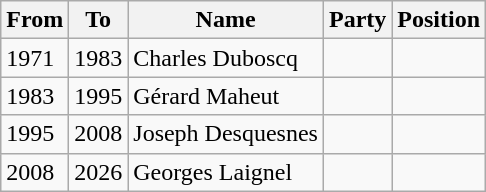<table class="wikitable">
<tr>
<th>From</th>
<th>To</th>
<th>Name</th>
<th>Party</th>
<th>Position</th>
</tr>
<tr>
<td>1971</td>
<td>1983</td>
<td>Charles Duboscq</td>
<td></td>
<td></td>
</tr>
<tr>
<td>1983</td>
<td>1995</td>
<td>Gérard Maheut</td>
<td></td>
<td></td>
</tr>
<tr>
<td>1995</td>
<td>2008</td>
<td>Joseph Desquesnes</td>
<td></td>
<td></td>
</tr>
<tr>
<td>2008</td>
<td>2026</td>
<td>Georges Laignel</td>
<td></td>
<td></td>
</tr>
</table>
